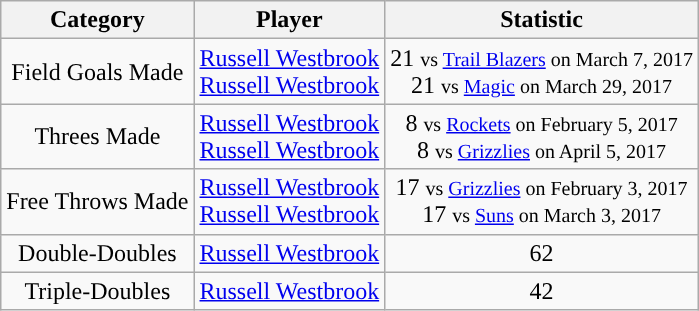<table class="wikitable sortable sortable" style="text-align: center">
<tr>
<th>Category</th>
<th>Player</th>
<th>Statistic</th>
</tr>
<tr style="text-align: center">
<td>Field Goals Made</td>
<td><a href='#'>Russell Westbrook</a><br><a href='#'>Russell Westbrook</a></td>
<td>21 <small>vs <a href='#'>Trail Blazers</a> on March 7, 2017</small><br>21 <small>vs <a href='#'>Magic</a> on March 29, 2017</small></td>
</tr>
<tr style="text-align: center">
<td>Threes Made</td>
<td><a href='#'>Russell Westbrook</a><br><a href='#'>Russell Westbrook</a></td>
<td>8 <small>vs <a href='#'>Rockets</a> on February 5, 2017</small><br>8 <small>vs <a href='#'>Grizzlies</a> on April 5, 2017</small></td>
</tr>
<tr style="text-align: center">
<td>Free Throws Made</td>
<td><a href='#'>Russell Westbrook</a><br><a href='#'>Russell Westbrook</a></td>
<td>17 <small>vs <a href='#'>Grizzlies</a> on February 3, 2017</small><br>17 <small>vs <a href='#'>Suns</a> on March 3, 2017</small></td>
</tr>
<tr style="text-align: center">
<td>Double-Doubles</td>
<td><a href='#'>Russell Westbrook</a></td>
<td>62</td>
</tr>
<tr style="text-align: center">
<td>Triple-Doubles</td>
<td><a href='#'>Russell Westbrook</a></td>
<td>42</td>
</tr>
</table>
